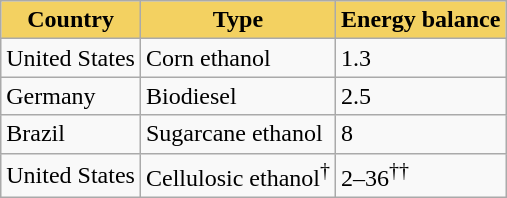<table class="wikitable">
<tr>
<th style="background:#f3d161;">Country</th>
<th style="background:#f3d161;">Type</th>
<th style="background:#f3d161;">Energy balance</th>
</tr>
<tr>
<td>United States</td>
<td>Corn ethanol</td>
<td>1.3</td>
</tr>
<tr>
<td>Germany</td>
<td>Biodiesel</td>
<td>2.5</td>
</tr>
<tr>
<td>Brazil</td>
<td>Sugarcane ethanol</td>
<td>8</td>
</tr>
<tr>
<td>United States</td>
<td>Cellulosic ethanol<sup>†</sup></td>
<td>2–36<sup>††</sup></td>
</tr>
</table>
